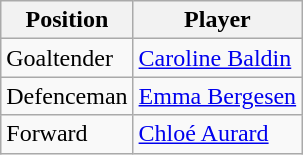<table class="wikitable">
<tr>
<th>Position</th>
<th>Player</th>
</tr>
<tr>
<td>Goaltender</td>
<td> <a href='#'>Caroline Baldin</a></td>
</tr>
<tr>
<td>Defenceman</td>
<td> <a href='#'>Emma Bergesen</a></td>
</tr>
<tr>
<td>Forward</td>
<td> <a href='#'>Chloé Aurard</a></td>
</tr>
</table>
